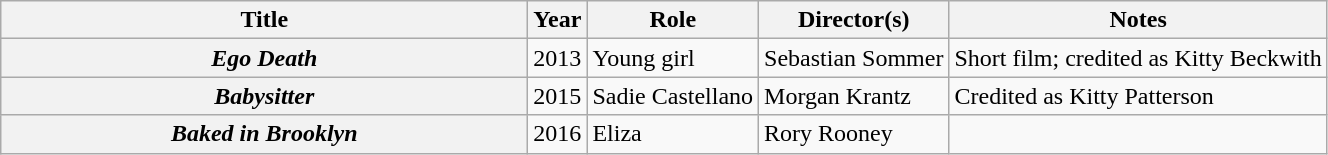<table class="wikitable plainrowheaders">
<tr>
<th scope="col" style="width:21.5em;">Title</th>
<th scope="col">Year</th>
<th>Role</th>
<th scope="col">Director(s)</th>
<th scope="col">Notes</th>
</tr>
<tr>
<th scope="row"><em>Ego Death</em></th>
<td>2013</td>
<td>Young girl</td>
<td>Sebastian Sommer</td>
<td>Short film; credited as Kitty Beckwith</td>
</tr>
<tr>
<th scope="row"><em>Babysitter</em></th>
<td>2015</td>
<td>Sadie Castellano</td>
<td>Morgan Krantz</td>
<td>Credited as Kitty Patterson</td>
</tr>
<tr>
<th scope="row"><em>Baked in Brooklyn</em></th>
<td>2016</td>
<td>Eliza</td>
<td>Rory Rooney</td>
<td></td>
</tr>
</table>
